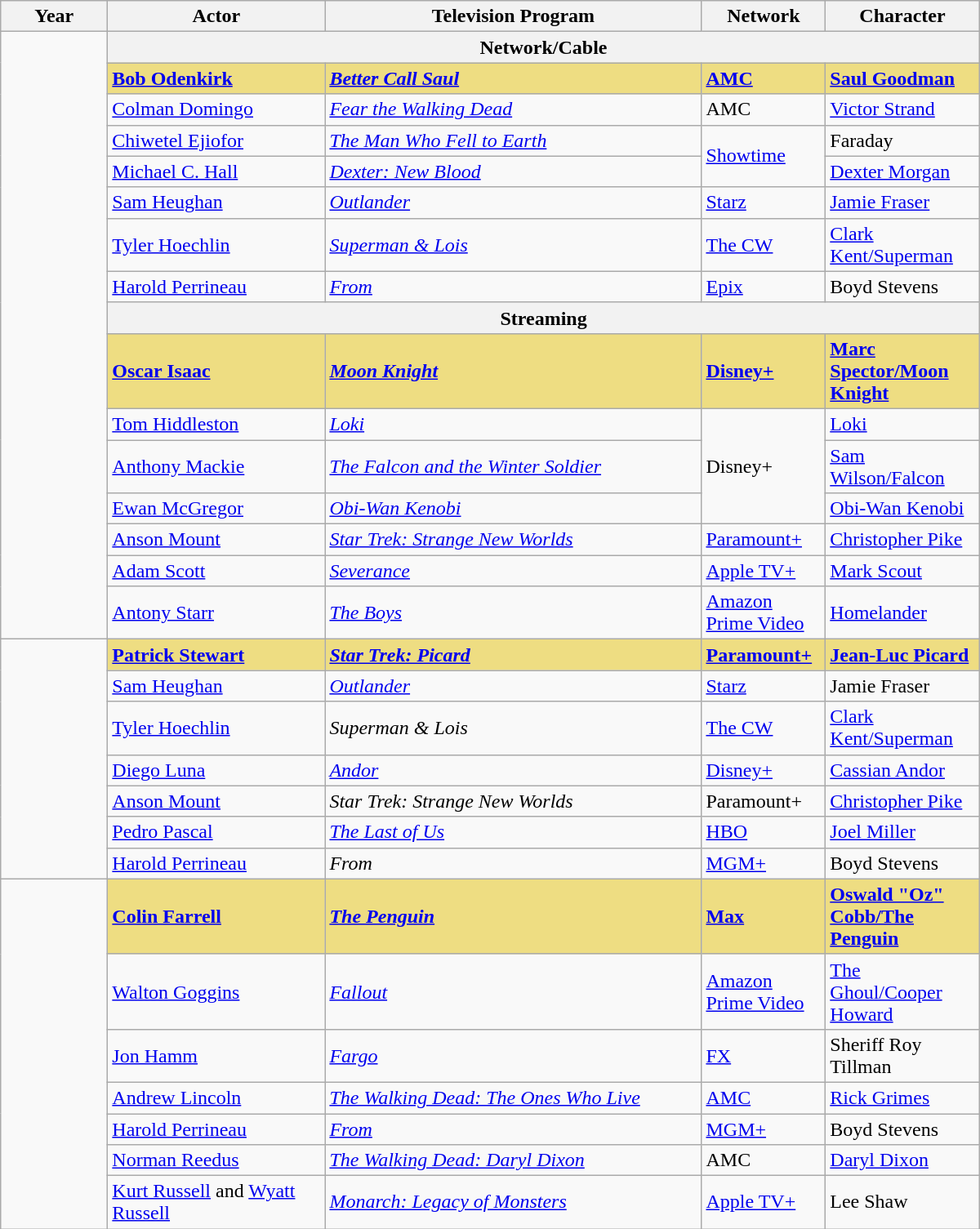<table class="wikitable" width="800px" border="1" cellpadding="5" cellspacing="0" align="centre">
<tr>
<th width="80px">Year</th>
<th width="170px">Actor</th>
<th width="300px">Television Program</th>
<th>Network</th>
<th>Character</th>
</tr>
<tr>
<td rowspan=16></td>
<th colspan=4>Network/Cable</th>
</tr>
<tr>
<td style="background:#EEDD82"><strong><a href='#'>Bob Odenkirk</a></strong></td>
<td style="background:#EEDD82"><strong><em><a href='#'>Better Call Saul</a></em></strong></td>
<td style="background:#EEDD82"><strong><a href='#'>AMC</a></strong></td>
<td style="background:#EEDD82"><strong><a href='#'>Saul Goodman</a></strong></td>
</tr>
<tr>
<td><a href='#'>Colman Domingo</a></td>
<td><em><a href='#'>Fear the Walking Dead</a></em></td>
<td>AMC</td>
<td><a href='#'>Victor Strand</a></td>
</tr>
<tr>
<td><a href='#'>Chiwetel Ejiofor</a></td>
<td><em><a href='#'>The Man Who Fell to Earth</a></em></td>
<td rowspan=2><a href='#'>Showtime</a></td>
<td>Faraday</td>
</tr>
<tr>
<td><a href='#'>Michael C. Hall</a></td>
<td><em><a href='#'>Dexter: New Blood</a></em></td>
<td><a href='#'>Dexter Morgan</a></td>
</tr>
<tr>
<td><a href='#'>Sam Heughan</a></td>
<td><em><a href='#'>Outlander</a></em></td>
<td><a href='#'>Starz</a></td>
<td><a href='#'>Jamie Fraser</a></td>
</tr>
<tr>
<td><a href='#'>Tyler Hoechlin</a></td>
<td><em><a href='#'>Superman & Lois</a></em></td>
<td><a href='#'>The CW</a></td>
<td><a href='#'>Clark Kent/Superman</a></td>
</tr>
<tr>
<td><a href='#'>Harold Perrineau</a></td>
<td><em><a href='#'>From</a></em></td>
<td><a href='#'>Epix</a></td>
<td>Boyd Stevens</td>
</tr>
<tr>
<th colspan=4>Streaming</th>
</tr>
<tr>
<td style="background:#EEDD82"><strong><a href='#'>Oscar Isaac</a></strong></td>
<td style="background:#EEDD82"><strong><em><a href='#'>Moon Knight</a></em></strong></td>
<td style="background:#EEDD82"><strong><a href='#'>Disney+</a></strong></td>
<td style="background:#EEDD82"><strong><a href='#'>Marc Spector/Moon Knight</a></strong></td>
</tr>
<tr>
<td><a href='#'>Tom Hiddleston</a></td>
<td><em><a href='#'>Loki</a></em></td>
<td rowspan=3>Disney+</td>
<td><a href='#'>Loki</a></td>
</tr>
<tr>
<td><a href='#'>Anthony Mackie</a></td>
<td><em><a href='#'>The Falcon and the Winter Soldier</a></em></td>
<td><a href='#'>Sam Wilson/Falcon</a></td>
</tr>
<tr>
<td><a href='#'>Ewan McGregor</a></td>
<td><em><a href='#'>Obi-Wan Kenobi</a></em></td>
<td><a href='#'>Obi-Wan Kenobi</a></td>
</tr>
<tr>
<td><a href='#'>Anson Mount</a></td>
<td><em><a href='#'>Star Trek: Strange New Worlds</a></em></td>
<td><a href='#'>Paramount+</a></td>
<td><a href='#'>Christopher Pike</a></td>
</tr>
<tr>
<td><a href='#'>Adam Scott</a></td>
<td><em><a href='#'>Severance</a></em></td>
<td><a href='#'>Apple TV+</a></td>
<td><a href='#'>Mark Scout</a></td>
</tr>
<tr>
<td><a href='#'>Antony Starr</a></td>
<td><em><a href='#'>The Boys</a></em></td>
<td><a href='#'>Amazon Prime Video</a></td>
<td><a href='#'>Homelander</a></td>
</tr>
<tr>
<td rowspan=7></td>
<td style="background:#EEDD82"><strong><a href='#'>Patrick Stewart</a></strong></td>
<td style="background:#EEDD82"><strong><em><a href='#'>Star Trek: Picard</a></em></strong></td>
<td style="background:#EEDD82"><strong><a href='#'>Paramount+</a></strong></td>
<td style="background:#EEDD82"><strong><a href='#'>Jean-Luc Picard</a></strong></td>
</tr>
<tr>
<td><a href='#'>Sam Heughan</a></td>
<td><em><a href='#'>Outlander</a></em></td>
<td><a href='#'>Starz</a></td>
<td>Jamie Fraser</td>
</tr>
<tr>
<td><a href='#'>Tyler Hoechlin</a></td>
<td><em>Superman & Lois</em></td>
<td><a href='#'>The CW</a></td>
<td><a href='#'>Clark Kent/Superman</a></td>
</tr>
<tr>
<td><a href='#'>Diego Luna</a></td>
<td><em><a href='#'>Andor</a></em></td>
<td><a href='#'>Disney+</a></td>
<td><a href='#'>Cassian Andor</a></td>
</tr>
<tr>
<td><a href='#'>Anson Mount</a></td>
<td><em>Star Trek: Strange New Worlds</em></td>
<td>Paramount+</td>
<td><a href='#'>Christopher Pike</a></td>
</tr>
<tr>
<td><a href='#'>Pedro Pascal</a></td>
<td><em><a href='#'>The Last of Us</a></em></td>
<td><a href='#'>HBO</a></td>
<td><a href='#'>Joel Miller</a></td>
</tr>
<tr>
<td><a href='#'>Harold Perrineau</a></td>
<td><em>From</em></td>
<td><a href='#'>MGM+</a></td>
<td>Boyd Stevens</td>
</tr>
<tr>
<td rowspan=7></td>
<td style="background:#EEDD82"><strong><a href='#'>Colin Farrell</a></strong></td>
<td style="background:#EEDD82"><strong><em><a href='#'>The Penguin</a></em></strong></td>
<td style="background:#EEDD82"><strong><a href='#'>Max</a></strong></td>
<td style="background:#EEDD82"><strong><a href='#'>Oswald "Oz" Cobb/The Penguin</a></strong></td>
</tr>
<tr>
<td><a href='#'>Walton Goggins</a></td>
<td><em><a href='#'>Fallout</a></em></td>
<td><a href='#'>Amazon Prime Video</a></td>
<td><a href='#'>The Ghoul/Cooper Howard</a></td>
</tr>
<tr>
<td><a href='#'>Jon Hamm</a></td>
<td><em><a href='#'>Fargo</a></em></td>
<td><a href='#'>FX</a></td>
<td>Sheriff Roy Tillman</td>
</tr>
<tr>
<td><a href='#'>Andrew Lincoln</a></td>
<td><em><a href='#'>The Walking Dead: The Ones Who Live</a></em></td>
<td><a href='#'>AMC</a></td>
<td><a href='#'>Rick Grimes</a></td>
</tr>
<tr>
<td><a href='#'>Harold Perrineau</a></td>
<td><em><a href='#'>From</a></em></td>
<td><a href='#'>MGM+</a></td>
<td>Boyd Stevens</td>
</tr>
<tr>
<td><a href='#'>Norman Reedus</a></td>
<td><em><a href='#'>The Walking Dead: Daryl Dixon</a></em></td>
<td>AMC</td>
<td><a href='#'>Daryl Dixon</a></td>
</tr>
<tr>
<td><a href='#'>Kurt Russell</a> and <a href='#'>Wyatt Russell</a></td>
<td><em><a href='#'>Monarch: Legacy of Monsters</a></em></td>
<td><a href='#'>Apple TV+</a></td>
<td>Lee Shaw</td>
</tr>
</table>
